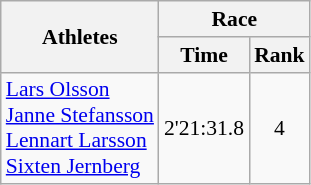<table class="wikitable" border="1" style="font-size:90%">
<tr>
<th rowspan=2>Athletes</th>
<th colspan=2>Race</th>
</tr>
<tr>
<th>Time</th>
<th>Rank</th>
</tr>
<tr>
<td><a href='#'>Lars Olsson</a><br><a href='#'>Janne Stefansson</a><br><a href='#'>Lennart Larsson</a><br><a href='#'>Sixten Jernberg</a></td>
<td align=center>2'21:31.8</td>
<td align=center>4</td>
</tr>
</table>
